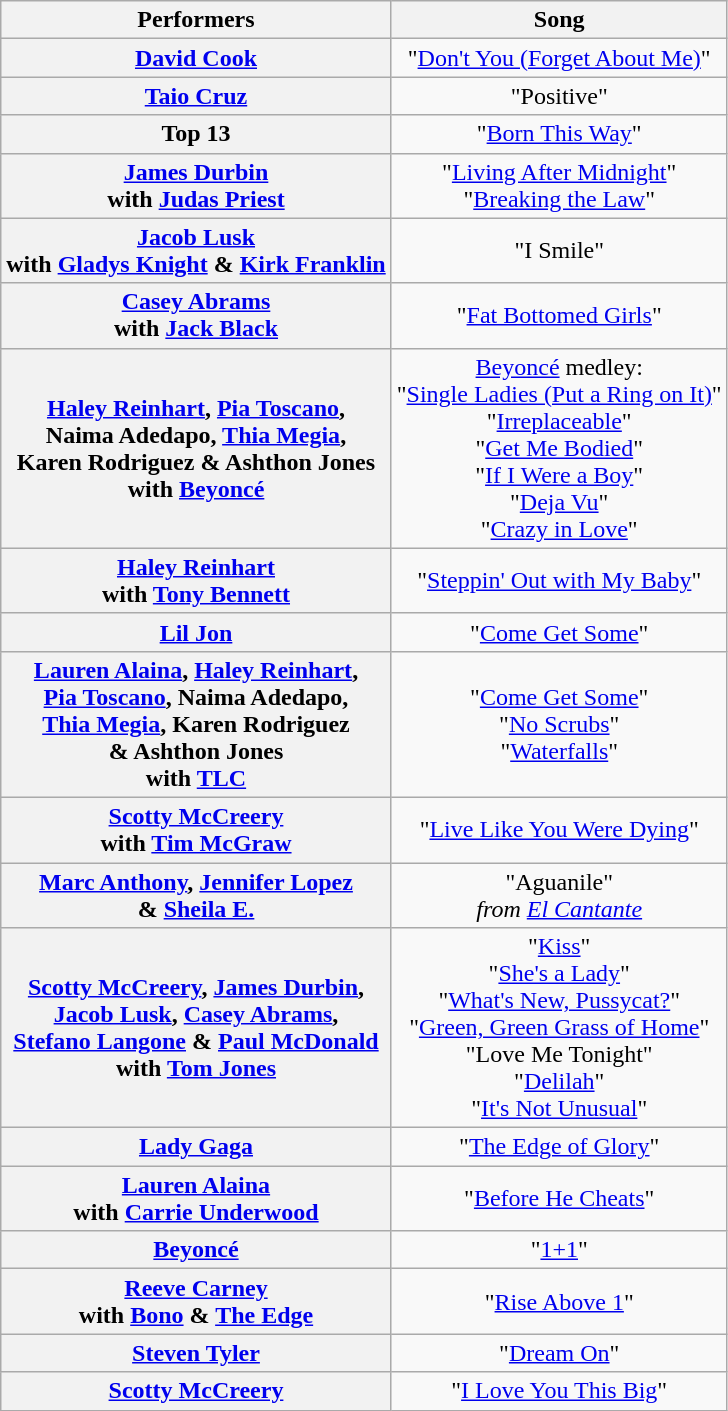<table class="wikitable unsortable" style="text-align:center;">
<tr>
<th scope="col">Performers</th>
<th scope="col">Song</th>
</tr>
<tr>
<th scope="row"><a href='#'>David Cook</a></th>
<td>"<a href='#'>Don't You (Forget About Me)</a>"</td>
</tr>
<tr>
<th scope="row"><a href='#'>Taio Cruz</a></th>
<td>"Positive"</td>
</tr>
<tr>
<th scope="row">Top 13</th>
<td>"<a href='#'>Born This Way</a>"</td>
</tr>
<tr>
<th scope="row"><a href='#'>James Durbin</a><br>with <a href='#'>Judas Priest</a></th>
<td>"<a href='#'>Living After Midnight</a>"<br>"<a href='#'>Breaking the Law</a>"</td>
</tr>
<tr>
<th scope="row"><a href='#'>Jacob Lusk</a><br>with <a href='#'>Gladys Knight</a> & <a href='#'>Kirk Franklin</a></th>
<td>"I Smile"</td>
</tr>
<tr>
<th scope="row"><a href='#'>Casey Abrams</a><br>with <a href='#'>Jack Black</a></th>
<td>"<a href='#'>Fat Bottomed Girls</a>"</td>
</tr>
<tr>
<th scope="row"><a href='#'>Haley Reinhart</a>, <a href='#'>Pia Toscano</a>,<br>Naima Adedapo, <a href='#'>Thia Megia</a>,<br>Karen Rodriguez & Ashthon Jones<br>with <a href='#'>Beyoncé</a></th>
<td><a href='#'>Beyoncé</a> medley:<br>"<a href='#'>Single Ladies (Put a Ring on It)</a>"<br>"<a href='#'>Irreplaceable</a>"<br>"<a href='#'>Get Me Bodied</a>"<br>"<a href='#'>If I Were a Boy</a>"<br>"<a href='#'>Deja Vu</a>"<br>"<a href='#'>Crazy in Love</a>"</td>
</tr>
<tr>
<th scope="row"><a href='#'>Haley Reinhart</a><br>with <a href='#'>Tony Bennett</a></th>
<td>"<a href='#'>Steppin' Out with My Baby</a>"</td>
</tr>
<tr>
<th scope="row"><a href='#'>Lil Jon</a></th>
<td>"<a href='#'>Come Get Some</a>"</td>
</tr>
<tr>
<th scope="row"><a href='#'>Lauren Alaina</a>, <a href='#'>Haley Reinhart</a>,<br><a href='#'>Pia Toscano</a>, Naima Adedapo,<br><a href='#'>Thia Megia</a>, Karen Rodriguez<br>& Ashthon Jones<br>with <a href='#'>TLC</a></th>
<td>"<a href='#'>Come Get Some</a>"<br>"<a href='#'>No Scrubs</a>"<br>"<a href='#'>Waterfalls</a>"</td>
</tr>
<tr>
<th scope="row"><a href='#'>Scotty McCreery</a><br>with <a href='#'>Tim McGraw</a></th>
<td>"<a href='#'>Live Like You Were Dying</a>"</td>
</tr>
<tr>
<th scope="row"><a href='#'>Marc Anthony</a>, <a href='#'>Jennifer Lopez</a><br>& <a href='#'>Sheila E.</a></th>
<td>"Aguanile"<br><em>from <a href='#'>El Cantante</a></em></td>
</tr>
<tr>
<th scope="row"><a href='#'>Scotty McCreery</a>, <a href='#'>James Durbin</a>,<br> <a href='#'>Jacob Lusk</a>, <a href='#'>Casey Abrams</a>,<br><a href='#'>Stefano Langone</a> & <a href='#'>Paul McDonald</a><br>with <a href='#'>Tom Jones</a></th>
<td>"<a href='#'>Kiss</a>"<br>"<a href='#'>She's a Lady</a>"<br>"<a href='#'>What's New, Pussycat?</a>"<br>"<a href='#'>Green, Green Grass of Home</a>"<br>"Love Me Tonight"<br>"<a href='#'>Delilah</a>"<br>"<a href='#'>It's Not Unusual</a>"</td>
</tr>
<tr>
<th scope="row"><a href='#'>Lady Gaga</a></th>
<td>"<a href='#'>The Edge of Glory</a>"</td>
</tr>
<tr>
<th scope="row"><a href='#'>Lauren Alaina</a><br>with <a href='#'>Carrie Underwood</a></th>
<td>"<a href='#'>Before He Cheats</a>"</td>
</tr>
<tr>
<th scope="row"><a href='#'>Beyoncé</a></th>
<td>"<a href='#'>1+1</a>"</td>
</tr>
<tr>
<th scope="row"><a href='#'>Reeve Carney</a><br>with <a href='#'>Bono</a> & <a href='#'>The Edge</a></th>
<td>"<a href='#'>Rise Above 1</a>"</td>
</tr>
<tr>
<th scope="row"><a href='#'>Steven Tyler</a></th>
<td>"<a href='#'>Dream On</a>"</td>
</tr>
<tr>
<th scope="row"><a href='#'>Scotty McCreery</a></th>
<td>"<a href='#'>I Love You This Big</a>"</td>
</tr>
</table>
